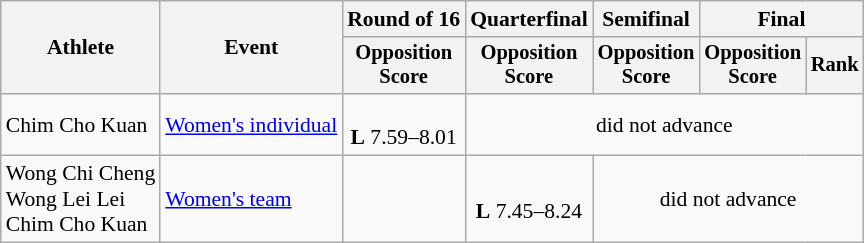<table class=wikitable style=font-size:90%;text-align:center>
<tr>
<th rowspan=2>Athlete</th>
<th rowspan=2>Event</th>
<th>Round of 16</th>
<th>Quarterfinal</th>
<th>Semifinal</th>
<th colspan=2>Final</th>
</tr>
<tr style=font-size:95%>
<th>Opposition<br>Score</th>
<th>Opposition<br>Score</th>
<th>Opposition<br>Score</th>
<th>Opposition<br>Score</th>
<th>Rank</th>
</tr>
<tr>
<td align=left>Chim Cho Kuan</td>
<td align=left><a href='#'>Women's individual</a></td>
<td><br><strong>L</strong> 7.59–8.01</td>
<td colspan=4>did not advance</td>
</tr>
<tr>
<td align=left>Wong Chi Cheng<br>Wong Lei Lei<br>Chim Cho Kuan</td>
<td align=left><a href='#'>Women's team</a></td>
<td></td>
<td><br><strong>L</strong> 7.45–8.24</td>
<td colspan=3>did not advance</td>
</tr>
</table>
